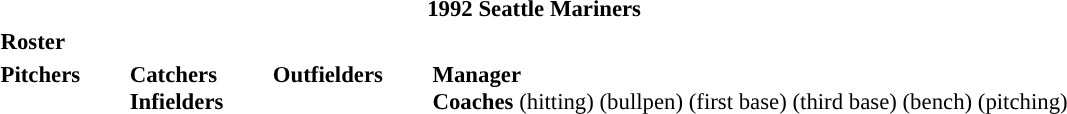<table class="toccolours" style="font-size: 95%;">
<tr>
<th colspan="10">1992 Seattle Mariners</th>
</tr>
<tr>
<td colspan="10"><strong>Roster</strong></td>
</tr>
<tr>
<td valign="top"><strong>Pitchers</strong><br>





















</td>
<td style="width:25px;"></td>
<td valign="top"><strong>Catchers</strong><br>





<strong>Infielders</strong>










</td>
<td style="width:25px;"></td>
<td valign="top"><strong>Outfielders</strong><br>






</td>
<td style="width:25px;"></td>
<td valign="top"><strong>Manager</strong><br>
<strong>Coaches</strong>
 (hitting)
 (bullpen)
 (first base)
 (third base)
 (bench)
 (pitching)</td>
</tr>
</table>
